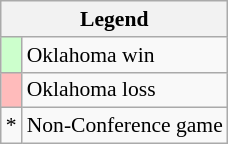<table class="wikitable" style="font-size:90%">
<tr>
<th colspan=2>Legend</th>
</tr>
<tr>
<td style="background:#ccffcc;"> </td>
<td>Oklahoma win</td>
</tr>
<tr>
<td style="background:#fbb;"> </td>
<td>Oklahoma loss</td>
</tr>
<tr>
<td>*</td>
<td>Non-Conference game</td>
</tr>
</table>
